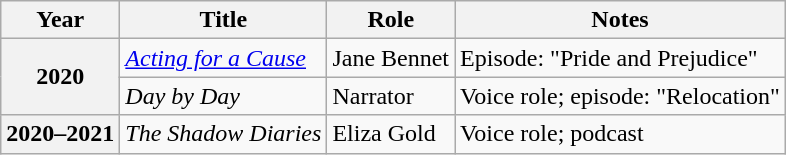<table class="wikitable plainrowheaders sortable">
<tr>
<th scope="col">Year</th>
<th scope="col">Title</th>
<th scope="col">Role</th>
<th scope="col" class="unsortable">Notes</th>
</tr>
<tr>
<th scope="row" rowspan="2">2020</th>
<td><em><a href='#'>Acting for a Cause</a></em></td>
<td>Jane Bennet</td>
<td>Episode: "Pride and Prejudice"</td>
</tr>
<tr>
<td><em>Day by Day</em></td>
<td>Narrator</td>
<td>Voice role; episode: "Relocation"</td>
</tr>
<tr>
<th scope="row">2020–2021</th>
<td data-sort-value="Shadow Diaries, The"><em>The Shadow Diaries</em></td>
<td>Eliza Gold</td>
<td>Voice role; podcast</td>
</tr>
</table>
